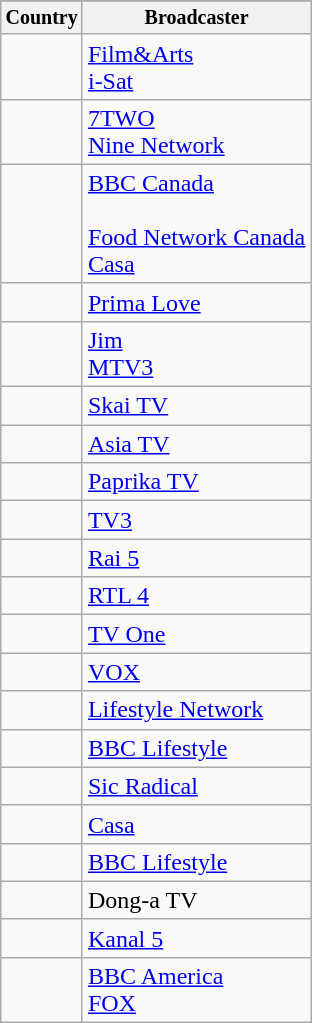<table class="wikitable">
<tr>
</tr>
<tr style="font-size:10pt;font-weight:bold">
<th>Country</th>
<th>Broadcaster</th>
</tr>
<tr>
<td></td>
<td><a href='#'>Film&Arts</a><br><a href='#'>i-Sat</a></td>
</tr>
<tr>
<td></td>
<td><a href='#'>7TWO</a><br><a href='#'>Nine Network</a><br></td>
</tr>
<tr>
<td></td>
<td><a href='#'>BBC Canada</a><br><br> <a href='#'>Food Network Canada</a><br><a href='#'>Casa</a></td>
</tr>
<tr>
<td></td>
<td><a href='#'>Prima Love</a></td>
</tr>
<tr>
<td></td>
<td><a href='#'>Jim</a><br><a href='#'>MTV3</a></td>
</tr>
<tr>
<td></td>
<td><a href='#'>Skai TV</a></td>
</tr>
<tr>
<td></td>
<td><a href='#'>Asia TV</a></td>
</tr>
<tr>
<td></td>
<td><a href='#'>Paprika TV</a></td>
</tr>
<tr>
<td></td>
<td><a href='#'>TV3</a></td>
</tr>
<tr>
<td></td>
<td><a href='#'>Rai 5</a></td>
</tr>
<tr>
<td></td>
<td><a href='#'>RTL 4</a></td>
</tr>
<tr>
<td></td>
<td><a href='#'>TV One</a></td>
</tr>
<tr>
<td></td>
<td><a href='#'>VOX</a></td>
</tr>
<tr>
<td></td>
<td><a href='#'>Lifestyle Network</a></td>
</tr>
<tr>
<td></td>
<td><a href='#'>BBC Lifestyle</a></td>
</tr>
<tr>
<td></td>
<td><a href='#'>Sic Radical</a></td>
</tr>
<tr>
<td></td>
<td><a href='#'>Casa</a></td>
</tr>
<tr>
<td></td>
<td><a href='#'>BBC Lifestyle</a></td>
</tr>
<tr>
<td></td>
<td>Dong-a TV</td>
</tr>
<tr>
<td></td>
<td><a href='#'>Kanal 5</a></td>
</tr>
<tr>
<td></td>
<td><a href='#'>BBC America</a><br><a href='#'>FOX</a></td>
</tr>
</table>
